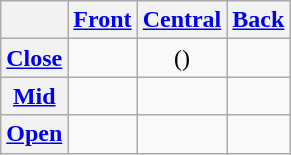<table class="wikitable" style="text-align: center;">
<tr>
<th></th>
<th><a href='#'>Front</a></th>
<th><a href='#'>Central</a></th>
<th><a href='#'>Back</a></th>
</tr>
<tr>
<th><a href='#'>Close</a></th>
<td></td>
<td>()</td>
<td></td>
</tr>
<tr>
<th><a href='#'>Mid</a></th>
<td></td>
<td></td>
<td></td>
</tr>
<tr>
<th><a href='#'>Open</a></th>
<td></td>
<td></td>
<td></td>
</tr>
</table>
